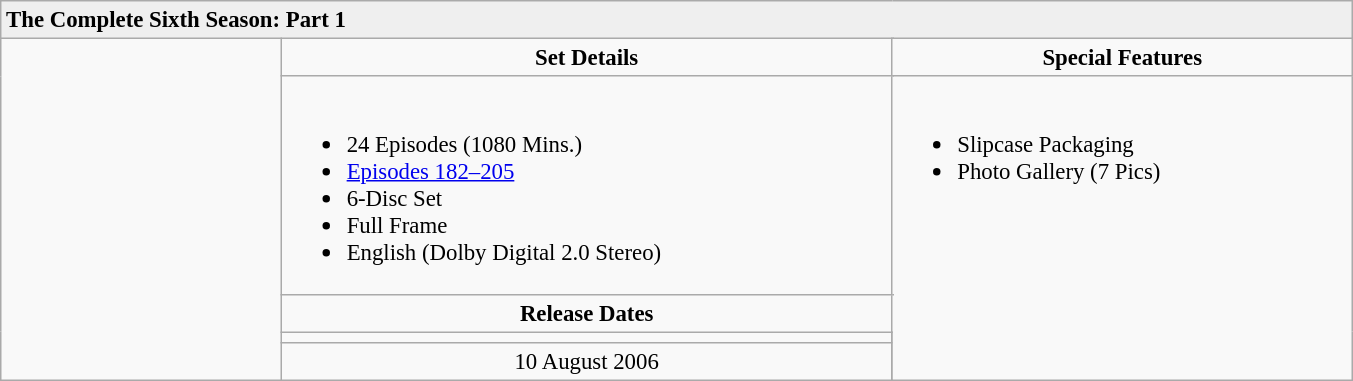<table class="wikitable" style="font-size: 95%;">
<tr style="background:#EFEFEF">
<td colspan="5"><strong>The Complete Sixth Season: Part 1</strong></td>
</tr>
<tr>
<td rowspan="6" align="center" width="180"></td>
<td align="center" width="350" colspan="3"><strong>Set Details</strong></td>
<td width="250" align="center"><strong>Special Features</strong></td>
</tr>
<tr valign="top">
<td colspan="3" align="left" width="400"><br><ul><li>24 Episodes (1080 Mins.)</li><li><a href='#'>Episodes 182–205</a></li><li>6-Disc Set</li><li>Full Frame</li><li>English (Dolby Digital 2.0 Stereo)</li></ul></td>
<td rowspan="4" align="left" width="300"><br><ul><li>Slipcase Packaging</li><li>Photo Gallery (7 Pics)</li></ul></td>
</tr>
<tr>
<td colspan="3" align="center"><strong>Release Dates</strong></td>
</tr>
<tr>
<td align="center"></td>
</tr>
<tr>
<td align="center">10 August 2006</td>
</tr>
</table>
